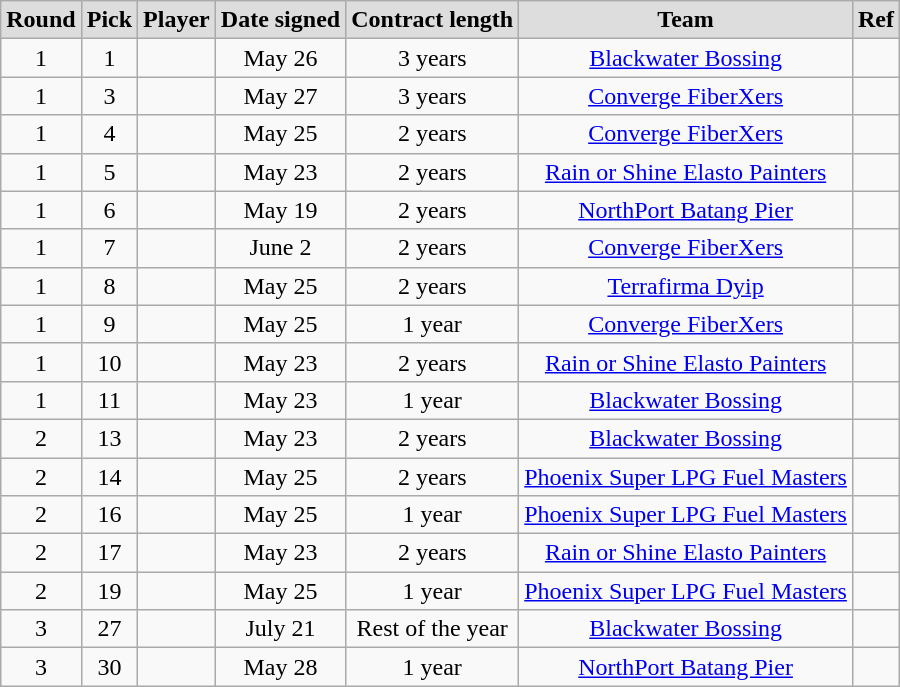<table class="wikitable sortable" style="text-align:center">
<tr>
<th style="background:#dddddd;">Round</th>
<th style="background:#dddddd;">Pick</th>
<th style="background:#dddddd;">Player</th>
<th style="background:#dddddd;">Date signed</th>
<th style="background:#dddddd;">Contract length</th>
<th style="background:#dddddd;">Team</th>
<th class="unsortable" style="background:#dddddd;">Ref</th>
</tr>
<tr>
<td>1</td>
<td>1</td>
<td align=left></td>
<td>May 26</td>
<td>3 years</td>
<td><a href='#'>Blackwater Bossing</a></td>
<td></td>
</tr>
<tr>
<td>1</td>
<td>3</td>
<td align=left></td>
<td>May 27</td>
<td>3 years</td>
<td><a href='#'>Converge FiberXers</a></td>
<td></td>
</tr>
<tr>
<td>1</td>
<td>4</td>
<td align=left></td>
<td>May 25</td>
<td>2 years</td>
<td><a href='#'>Converge FiberXers</a></td>
<td></td>
</tr>
<tr>
<td>1</td>
<td>5</td>
<td align=left></td>
<td>May 23</td>
<td>2 years</td>
<td><a href='#'>Rain or Shine Elasto Painters</a></td>
<td></td>
</tr>
<tr>
<td>1</td>
<td>6</td>
<td align=left></td>
<td>May 19</td>
<td>2 years</td>
<td><a href='#'>NorthPort Batang Pier</a></td>
<td></td>
</tr>
<tr>
<td>1</td>
<td>7</td>
<td align=left></td>
<td>June 2</td>
<td>2 years</td>
<td><a href='#'>Converge FiberXers</a> </td>
<td></td>
</tr>
<tr>
<td>1</td>
<td>8</td>
<td align=left></td>
<td>May 25</td>
<td>2 years</td>
<td><a href='#'>Terrafirma Dyip</a> </td>
<td></td>
</tr>
<tr>
<td>1</td>
<td>9</td>
<td align=left></td>
<td>May 25</td>
<td>1 year</td>
<td><a href='#'>Converge FiberXers</a> </td>
<td></td>
</tr>
<tr>
<td>1</td>
<td>10</td>
<td align=left></td>
<td>May 23</td>
<td>2 years</td>
<td><a href='#'>Rain or Shine Elasto Painters</a></td>
<td></td>
</tr>
<tr>
<td>1</td>
<td>11</td>
<td align=left></td>
<td>May 23</td>
<td>1 year</td>
<td><a href='#'>Blackwater Bossing</a></td>
<td></td>
</tr>
<tr>
<td>2</td>
<td>13</td>
<td align=left></td>
<td>May 23</td>
<td>2 years</td>
<td><a href='#'>Blackwater Bossing</a></td>
<td></td>
</tr>
<tr>
<td>2</td>
<td>14</td>
<td align=left></td>
<td>May 25</td>
<td>2 years</td>
<td><a href='#'>Phoenix Super LPG Fuel Masters</a></td>
<td></td>
</tr>
<tr>
<td>2</td>
<td>16</td>
<td align=left></td>
<td>May 25</td>
<td>1 year</td>
<td><a href='#'>Phoenix Super LPG Fuel Masters</a></td>
<td></td>
</tr>
<tr>
<td>2</td>
<td>17</td>
<td align=left></td>
<td>May 23</td>
<td>2 years</td>
<td><a href='#'>Rain or Shine Elasto Painters</a></td>
<td></td>
</tr>
<tr>
<td>2</td>
<td>19</td>
<td align=left></td>
<td>May 25</td>
<td>1 year</td>
<td><a href='#'>Phoenix Super LPG Fuel Masters</a></td>
<td></td>
</tr>
<tr>
<td>3</td>
<td>27</td>
<td align=left></td>
<td>July 21</td>
<td>Rest of the year</td>
<td><a href='#'>Blackwater Bossing</a> </td>
<td></td>
</tr>
<tr>
<td>3</td>
<td>30</td>
<td align=left></td>
<td>May 28</td>
<td>1 year</td>
<td><a href='#'>NorthPort Batang Pier</a></td>
<td></td>
</tr>
</table>
